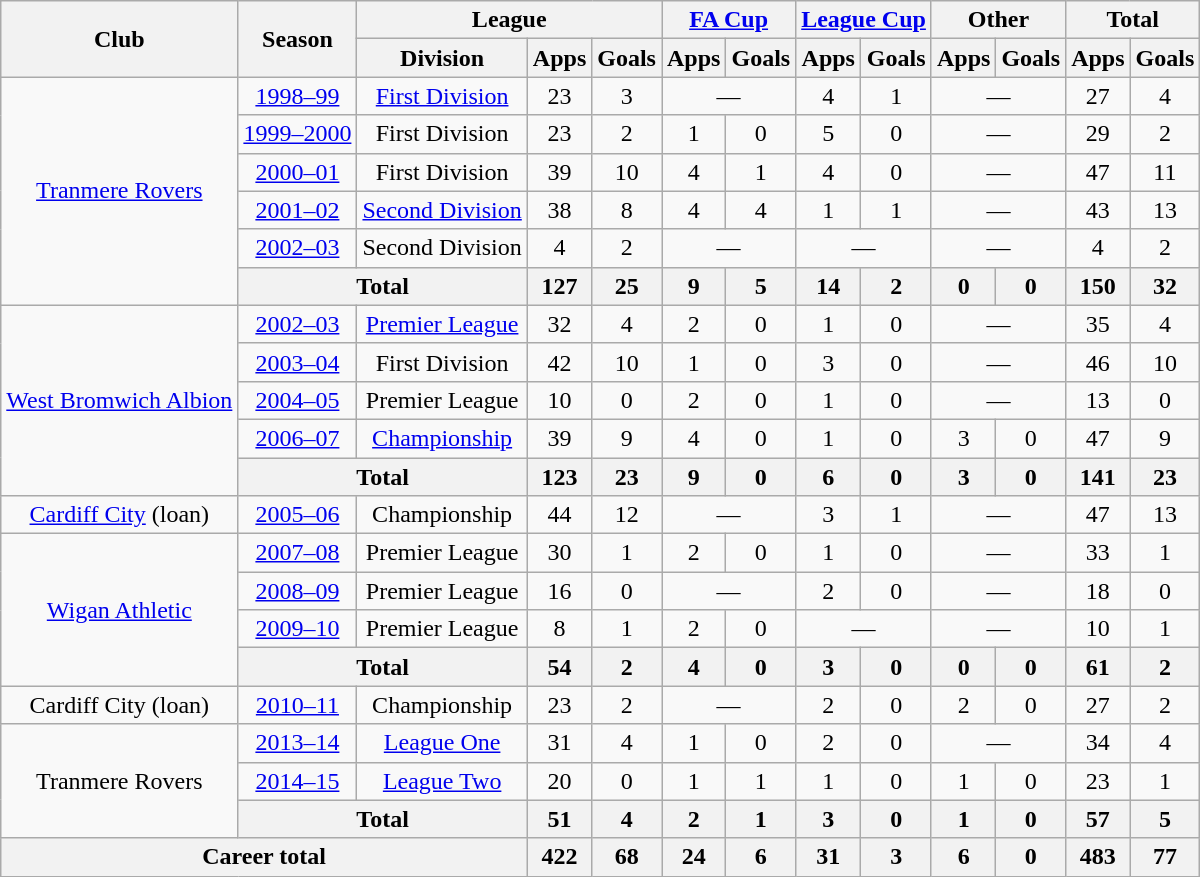<table class="wikitable" style="text-align:center">
<tr>
<th rowspan="2">Club</th>
<th rowspan="2">Season</th>
<th colspan="3">League</th>
<th colspan="2"><a href='#'>FA Cup</a></th>
<th colspan="2"><a href='#'>League Cup</a></th>
<th colspan="2">Other</th>
<th colspan="2">Total</th>
</tr>
<tr>
<th>Division</th>
<th>Apps</th>
<th>Goals</th>
<th>Apps</th>
<th>Goals</th>
<th>Apps</th>
<th>Goals</th>
<th>Apps</th>
<th>Goals</th>
<th>Apps</th>
<th>Goals</th>
</tr>
<tr>
<td rowspan="6"><a href='#'>Tranmere Rovers</a></td>
<td><a href='#'>1998–99</a></td>
<td><a href='#'>First Division</a></td>
<td>23</td>
<td>3</td>
<td colspan="2">—</td>
<td>4</td>
<td>1</td>
<td colspan="2">—</td>
<td>27</td>
<td>4</td>
</tr>
<tr>
<td><a href='#'>1999–2000</a></td>
<td>First Division</td>
<td>23</td>
<td>2</td>
<td>1</td>
<td>0</td>
<td>5</td>
<td>0</td>
<td colspan="2">—</td>
<td>29</td>
<td>2</td>
</tr>
<tr>
<td><a href='#'>2000–01</a></td>
<td>First Division</td>
<td>39</td>
<td>10</td>
<td>4</td>
<td>1</td>
<td>4</td>
<td>0</td>
<td colspan="2">—</td>
<td>47</td>
<td>11</td>
</tr>
<tr>
<td><a href='#'>2001–02</a></td>
<td><a href='#'>Second Division</a></td>
<td>38</td>
<td>8</td>
<td>4</td>
<td>4</td>
<td>1</td>
<td>1</td>
<td colspan="2">—</td>
<td>43</td>
<td>13</td>
</tr>
<tr>
<td><a href='#'>2002–03</a></td>
<td>Second Division</td>
<td>4</td>
<td>2</td>
<td colspan="2">—</td>
<td colspan="2">—</td>
<td colspan="2">—</td>
<td>4</td>
<td>2</td>
</tr>
<tr>
<th colspan="2">Total</th>
<th>127</th>
<th>25</th>
<th>9</th>
<th>5</th>
<th>14</th>
<th>2</th>
<th>0</th>
<th>0</th>
<th>150</th>
<th>32</th>
</tr>
<tr>
<td rowspan="5"><a href='#'>West Bromwich Albion</a></td>
<td><a href='#'>2002–03</a></td>
<td><a href='#'>Premier League</a></td>
<td>32</td>
<td>4</td>
<td>2</td>
<td>0</td>
<td>1</td>
<td>0</td>
<td colspan="2">—</td>
<td>35</td>
<td>4</td>
</tr>
<tr>
<td><a href='#'>2003–04</a></td>
<td>First Division</td>
<td>42</td>
<td>10</td>
<td>1</td>
<td>0</td>
<td>3</td>
<td>0</td>
<td colspan="2">—</td>
<td>46</td>
<td>10</td>
</tr>
<tr>
<td><a href='#'>2004–05</a></td>
<td>Premier League</td>
<td>10</td>
<td>0</td>
<td>2</td>
<td>0</td>
<td>1</td>
<td>0</td>
<td colspan="2">—</td>
<td>13</td>
<td>0</td>
</tr>
<tr>
<td><a href='#'>2006–07</a></td>
<td><a href='#'>Championship</a></td>
<td>39</td>
<td>9</td>
<td>4</td>
<td>0</td>
<td>1</td>
<td>0</td>
<td>3</td>
<td>0</td>
<td>47</td>
<td>9</td>
</tr>
<tr>
<th colspan="2">Total</th>
<th>123</th>
<th>23</th>
<th>9</th>
<th>0</th>
<th>6</th>
<th>0</th>
<th>3</th>
<th>0</th>
<th>141</th>
<th>23</th>
</tr>
<tr>
<td><a href='#'>Cardiff City</a> (loan)</td>
<td><a href='#'>2005–06</a></td>
<td>Championship</td>
<td>44</td>
<td>12</td>
<td colspan="2">—</td>
<td>3</td>
<td>1</td>
<td colspan="2">—</td>
<td>47</td>
<td>13</td>
</tr>
<tr>
<td rowspan="4"><a href='#'>Wigan Athletic</a></td>
<td><a href='#'>2007–08</a></td>
<td>Premier League</td>
<td>30</td>
<td>1</td>
<td>2</td>
<td>0</td>
<td>1</td>
<td>0</td>
<td colspan="2">—</td>
<td>33</td>
<td>1</td>
</tr>
<tr>
<td><a href='#'>2008–09</a></td>
<td>Premier League</td>
<td>16</td>
<td>0</td>
<td colspan="2">—</td>
<td>2</td>
<td>0</td>
<td colspan="2">—</td>
<td>18</td>
<td>0</td>
</tr>
<tr>
<td><a href='#'>2009–10</a></td>
<td>Premier League</td>
<td>8</td>
<td>1</td>
<td>2</td>
<td>0</td>
<td colspan="2">—</td>
<td colspan="2">—</td>
<td>10</td>
<td>1</td>
</tr>
<tr>
<th colspan="2">Total</th>
<th>54</th>
<th>2</th>
<th>4</th>
<th>0</th>
<th>3</th>
<th>0</th>
<th>0</th>
<th>0</th>
<th>61</th>
<th>2</th>
</tr>
<tr>
<td>Cardiff City (loan)</td>
<td><a href='#'>2010–11</a></td>
<td>Championship</td>
<td>23</td>
<td>2</td>
<td colspan="2">—</td>
<td>2</td>
<td>0</td>
<td>2</td>
<td>0</td>
<td>27</td>
<td>2</td>
</tr>
<tr>
<td rowspan="3">Tranmere Rovers</td>
<td><a href='#'>2013–14</a></td>
<td><a href='#'>League One</a></td>
<td>31</td>
<td>4</td>
<td>1</td>
<td>0</td>
<td>2</td>
<td>0</td>
<td colspan="2">—</td>
<td>34</td>
<td>4</td>
</tr>
<tr>
<td><a href='#'>2014–15</a></td>
<td><a href='#'>League Two</a></td>
<td>20</td>
<td>0</td>
<td>1</td>
<td>1</td>
<td>1</td>
<td>0</td>
<td>1</td>
<td>0</td>
<td>23</td>
<td>1</td>
</tr>
<tr>
<th colspan="2">Total</th>
<th>51</th>
<th>4</th>
<th>2</th>
<th>1</th>
<th>3</th>
<th>0</th>
<th>1</th>
<th>0</th>
<th>57</th>
<th>5</th>
</tr>
<tr>
<th colspan="3">Career total</th>
<th>422</th>
<th>68</th>
<th>24</th>
<th>6</th>
<th>31</th>
<th>3</th>
<th>6</th>
<th>0</th>
<th>483</th>
<th>77</th>
</tr>
</table>
